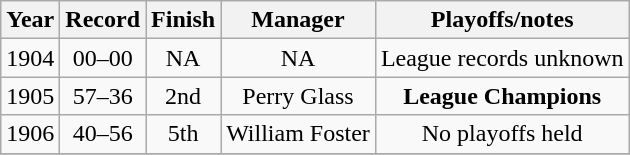<table class="wikitable">
<tr>
<th>Year</th>
<th>Record</th>
<th>Finish</th>
<th>Manager</th>
<th>Playoffs/notes</th>
</tr>
<tr align=center>
<td>1904</td>
<td>00–00</td>
<td>NA</td>
<td>NA</td>
<td>League records unknown</td>
</tr>
<tr align=center>
<td>1905</td>
<td>57–36</td>
<td>2nd</td>
<td>Perry Glass</td>
<td><strong>League Champions</strong></td>
</tr>
<tr align=center>
<td>1906</td>
<td>40–56</td>
<td>5th</td>
<td>William Foster</td>
<td>No playoffs held</td>
</tr>
<tr align=center>
</tr>
</table>
